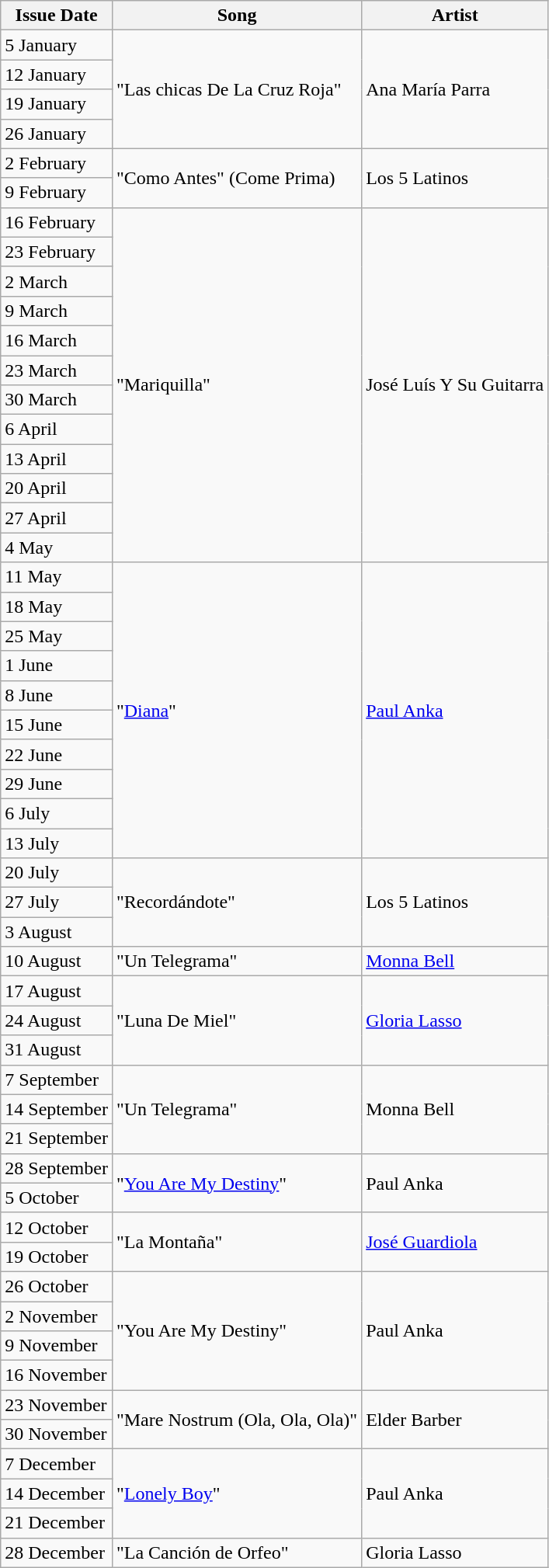<table class="wikitable">
<tr>
<th>Issue Date</th>
<th>Song</th>
<th>Artist</th>
</tr>
<tr>
<td>5 January</td>
<td rowspan=4>"Las chicas De La Cruz Roja"</td>
<td rowspan=4>Ana María Parra</td>
</tr>
<tr>
<td>12 January</td>
</tr>
<tr>
<td>19 January</td>
</tr>
<tr>
<td>26 January</td>
</tr>
<tr>
<td>2 February</td>
<td rowspan=2>"Como Antes" (Come Prima)</td>
<td rowspan=2>Los 5 Latinos</td>
</tr>
<tr>
<td>9 February</td>
</tr>
<tr>
<td>16 February</td>
<td rowspan=12>"Mariquilla"</td>
<td rowspan=12>José Luís Y Su Guitarra</td>
</tr>
<tr>
<td>23 February</td>
</tr>
<tr>
<td>2 March</td>
</tr>
<tr>
<td>9 March</td>
</tr>
<tr>
<td>16 March</td>
</tr>
<tr>
<td>23 March</td>
</tr>
<tr>
<td>30 March</td>
</tr>
<tr>
<td>6 April</td>
</tr>
<tr>
<td>13 April</td>
</tr>
<tr>
<td>20 April</td>
</tr>
<tr>
<td>27 April</td>
</tr>
<tr>
<td>4 May</td>
</tr>
<tr>
<td>11 May</td>
<td rowspan=10>"<a href='#'>Diana</a>"</td>
<td rowspan=10><a href='#'>Paul Anka</a></td>
</tr>
<tr>
<td>18 May</td>
</tr>
<tr>
<td>25 May</td>
</tr>
<tr>
<td>1 June</td>
</tr>
<tr>
<td>8 June</td>
</tr>
<tr>
<td>15 June</td>
</tr>
<tr>
<td>22 June</td>
</tr>
<tr>
<td>29 June</td>
</tr>
<tr>
<td>6 July</td>
</tr>
<tr>
<td>13 July</td>
</tr>
<tr>
<td>20 July</td>
<td rowspan=3>"Recordándote"</td>
<td rowspan=3>Los 5 Latinos</td>
</tr>
<tr>
<td>27 July</td>
</tr>
<tr>
<td>3 August</td>
</tr>
<tr>
<td>10 August</td>
<td rowspan=1>"Un Telegrama"</td>
<td rowspan=1><a href='#'>Monna Bell</a></td>
</tr>
<tr>
<td>17 August</td>
<td rowspan=3>"Luna De Miel"</td>
<td rowspan=3><a href='#'>Gloria Lasso</a></td>
</tr>
<tr>
<td>24 August</td>
</tr>
<tr>
<td>31 August</td>
</tr>
<tr>
<td>7 September</td>
<td rowspan=3>"Un Telegrama"</td>
<td rowspan=3>Monna Bell</td>
</tr>
<tr>
<td>14 September</td>
</tr>
<tr>
<td>21 September</td>
</tr>
<tr>
<td>28 September</td>
<td rowspan=2>"<a href='#'>You Are My Destiny</a>"</td>
<td rowspan=2>Paul Anka</td>
</tr>
<tr>
<td>5 October</td>
</tr>
<tr>
<td>12 October</td>
<td rowspan=2>"La Montaña"</td>
<td rowspan=2><a href='#'>José Guardiola</a></td>
</tr>
<tr>
<td>19 October</td>
</tr>
<tr>
<td>26 October</td>
<td rowspan=4>"You Are My Destiny"</td>
<td rowspan=4>Paul Anka</td>
</tr>
<tr>
<td>2 November</td>
</tr>
<tr>
<td>9 November</td>
</tr>
<tr>
<td>16 November</td>
</tr>
<tr>
<td>23 November</td>
<td rowspan=2>"Mare Nostrum (Ola, Ola, Ola)"</td>
<td rowspan=2>Elder Barber</td>
</tr>
<tr>
<td>30 November</td>
</tr>
<tr>
<td>7 December</td>
<td rowspan=3>"<a href='#'>Lonely Boy</a>"</td>
<td rowspan=3>Paul Anka</td>
</tr>
<tr>
<td>14 December</td>
</tr>
<tr>
<td>21 December</td>
</tr>
<tr>
<td>28 December</td>
<td>"La Canción de Orfeo"</td>
<td>Gloria Lasso</td>
</tr>
</table>
